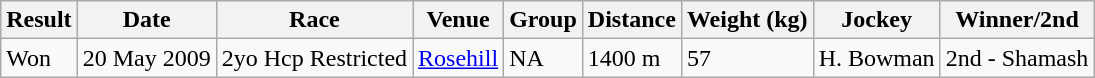<table class="wikitable">
<tr>
<th>Result</th>
<th>Date</th>
<th>Race</th>
<th>Venue</th>
<th>Group</th>
<th>Distance</th>
<th>Weight (kg)</th>
<th>Jockey</th>
<th>Winner/2nd</th>
</tr>
<tr>
<td>Won</td>
<td>20 May 2009</td>
<td>2yo Hcp Restricted</td>
<td><a href='#'>Rosehill</a></td>
<td>NA</td>
<td>1400 m</td>
<td>57</td>
<td>H. Bowman</td>
<td>2nd - Shamash</td>
</tr>
</table>
